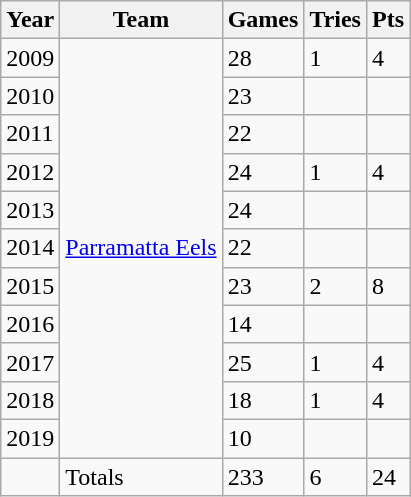<table class="wikitable">
<tr>
<th>Year</th>
<th>Team</th>
<th>Games</th>
<th>Tries</th>
<th>Pts</th>
</tr>
<tr>
<td>2009</td>
<td rowspan="11"> <a href='#'>Parramatta Eels</a></td>
<td>28</td>
<td>1</td>
<td>4</td>
</tr>
<tr>
<td>2010</td>
<td>23</td>
<td></td>
<td></td>
</tr>
<tr>
<td>2011</td>
<td>22</td>
<td></td>
<td></td>
</tr>
<tr>
<td>2012</td>
<td>24</td>
<td>1</td>
<td>4</td>
</tr>
<tr>
<td>2013</td>
<td>24</td>
<td></td>
<td></td>
</tr>
<tr>
<td>2014</td>
<td>22</td>
<td></td>
<td></td>
</tr>
<tr>
<td>2015</td>
<td>23</td>
<td>2</td>
<td>8</td>
</tr>
<tr>
<td>2016</td>
<td>14</td>
<td></td>
<td></td>
</tr>
<tr>
<td>2017</td>
<td>25</td>
<td>1</td>
<td>4</td>
</tr>
<tr>
<td>2018</td>
<td>18</td>
<td>1</td>
<td>4</td>
</tr>
<tr>
<td>2019</td>
<td>10</td>
<td></td>
<td></td>
</tr>
<tr>
<td></td>
<td>Totals</td>
<td>233</td>
<td>6</td>
<td>24</td>
</tr>
</table>
